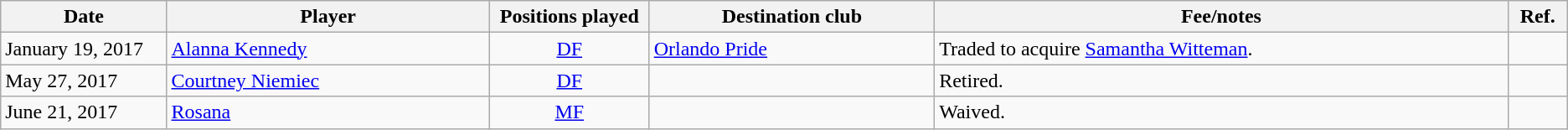<table class="wikitable" style="text-align: left;">
<tr>
<th style="width:125px;">Date</th>
<th style="width:250px;">Player</th>
<th style="width:120px;">Positions played</th>
<th style="width:220px;">Destination club</th>
<th style="width:450px;">Fee/notes</th>
<th style="width:40px;">Ref.</th>
</tr>
<tr>
<td>January 19, 2017</td>
<td> <a href='#'>Alanna Kennedy</a></td>
<td style="text-align: center;"><a href='#'>DF</a></td>
<td> <a href='#'>Orlando Pride</a></td>
<td>Traded to acquire <a href='#'>Samantha Witteman</a>.</td>
<td></td>
</tr>
<tr>
<td>May 27, 2017</td>
<td> <a href='#'>Courtney Niemiec</a></td>
<td style="text-align: center;"><a href='#'>DF</a></td>
<td></td>
<td>Retired.</td>
<td></td>
</tr>
<tr>
<td>June 21, 2017</td>
<td> <a href='#'>Rosana</a></td>
<td style="text-align: center;"><a href='#'>MF</a></td>
<td></td>
<td>Waived.</td>
<td></td>
</tr>
</table>
